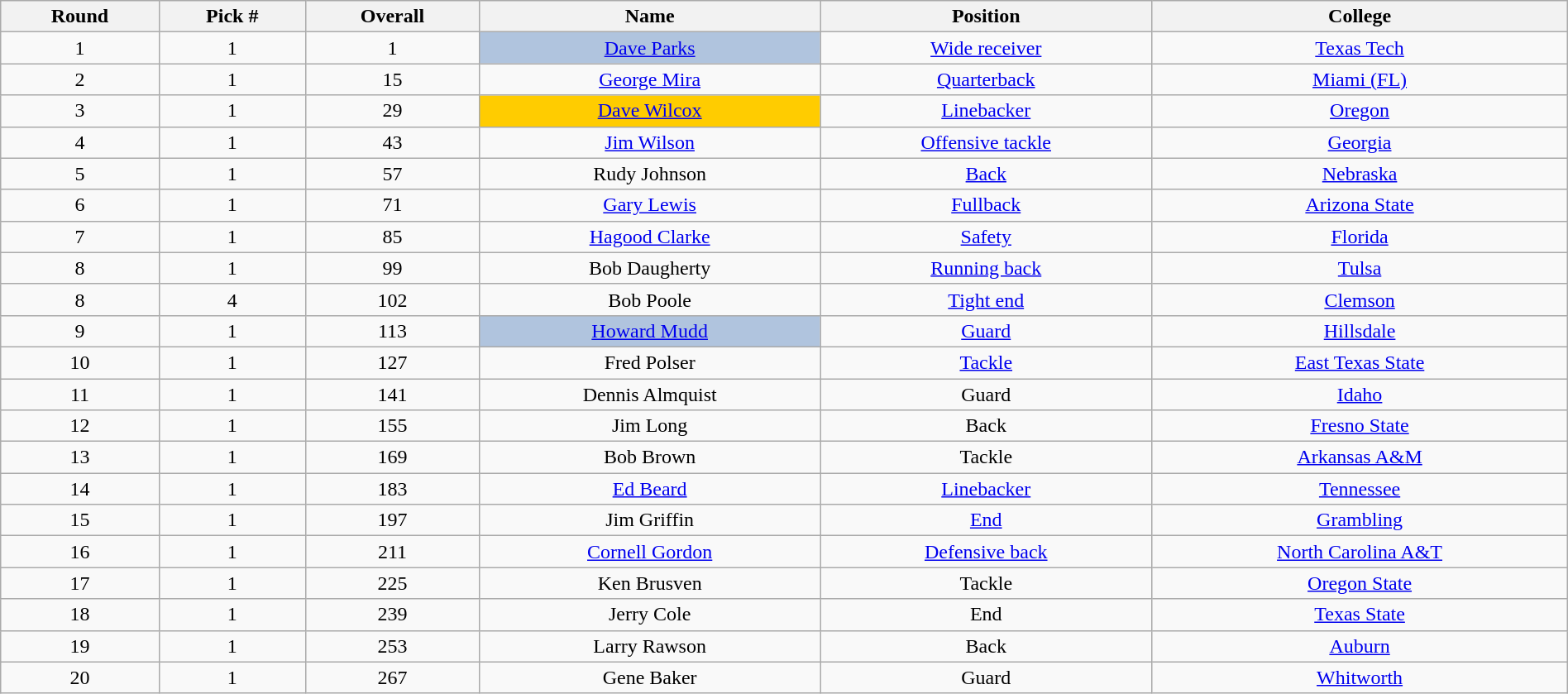<table class="wikitable sortable sortable" style="width: 100%; text-align:center">
<tr>
<th>Round</th>
<th>Pick #</th>
<th>Overall</th>
<th>Name</th>
<th>Position</th>
<th>College</th>
</tr>
<tr>
<td>1</td>
<td>1</td>
<td>1</td>
<td bgcolor=lightsteelblue><a href='#'>Dave Parks</a></td>
<td><a href='#'>Wide receiver</a></td>
<td><a href='#'>Texas Tech</a></td>
</tr>
<tr>
<td>2</td>
<td>1</td>
<td>15</td>
<td><a href='#'>George Mira</a></td>
<td><a href='#'>Quarterback</a></td>
<td><a href='#'>Miami (FL)</a></td>
</tr>
<tr>
<td>3</td>
<td>1</td>
<td>29</td>
<td bgcolor=#FFCC00><a href='#'>Dave Wilcox</a></td>
<td><a href='#'>Linebacker</a></td>
<td><a href='#'>Oregon</a></td>
</tr>
<tr>
<td>4</td>
<td>1</td>
<td>43</td>
<td><a href='#'>Jim Wilson</a></td>
<td><a href='#'>Offensive tackle</a></td>
<td><a href='#'>Georgia</a></td>
</tr>
<tr>
<td>5</td>
<td>1</td>
<td>57</td>
<td>Rudy Johnson</td>
<td><a href='#'>Back</a></td>
<td><a href='#'>Nebraska</a></td>
</tr>
<tr>
<td>6</td>
<td>1</td>
<td>71</td>
<td><a href='#'>Gary Lewis</a></td>
<td><a href='#'>Fullback</a></td>
<td><a href='#'>Arizona State</a></td>
</tr>
<tr>
<td>7</td>
<td>1</td>
<td>85</td>
<td><a href='#'>Hagood Clarke</a></td>
<td><a href='#'>Safety</a></td>
<td><a href='#'>Florida</a></td>
</tr>
<tr>
<td>8</td>
<td>1</td>
<td>99</td>
<td>Bob Daugherty</td>
<td><a href='#'>Running back</a></td>
<td><a href='#'>Tulsa</a></td>
</tr>
<tr>
<td>8</td>
<td>4</td>
<td>102</td>
<td>Bob Poole</td>
<td><a href='#'>Tight end</a></td>
<td><a href='#'>Clemson</a></td>
</tr>
<tr>
<td>9</td>
<td>1</td>
<td>113</td>
<td bgcolor=lightsteelblue><a href='#'>Howard Mudd</a></td>
<td><a href='#'>Guard</a></td>
<td><a href='#'>Hillsdale</a></td>
</tr>
<tr>
<td>10</td>
<td>1</td>
<td>127</td>
<td>Fred Polser</td>
<td><a href='#'>Tackle</a></td>
<td><a href='#'>East Texas State</a></td>
</tr>
<tr>
<td>11</td>
<td>1</td>
<td>141</td>
<td>Dennis Almquist</td>
<td>Guard</td>
<td><a href='#'>Idaho</a></td>
</tr>
<tr>
<td>12</td>
<td>1</td>
<td>155</td>
<td>Jim Long</td>
<td>Back</td>
<td><a href='#'>Fresno State</a></td>
</tr>
<tr>
<td>13</td>
<td>1</td>
<td>169</td>
<td>Bob Brown</td>
<td>Tackle</td>
<td><a href='#'>Arkansas A&M</a></td>
</tr>
<tr>
<td>14</td>
<td>1</td>
<td>183</td>
<td><a href='#'>Ed Beard</a></td>
<td><a href='#'>Linebacker</a></td>
<td><a href='#'>Tennessee</a></td>
</tr>
<tr>
<td>15</td>
<td>1</td>
<td>197</td>
<td>Jim Griffin</td>
<td><a href='#'>End</a></td>
<td><a href='#'>Grambling</a></td>
</tr>
<tr>
<td>16</td>
<td>1</td>
<td>211</td>
<td><a href='#'>Cornell Gordon</a></td>
<td><a href='#'>Defensive back</a></td>
<td><a href='#'>North Carolina A&T</a></td>
</tr>
<tr>
<td>17</td>
<td>1</td>
<td>225</td>
<td>Ken Brusven</td>
<td>Tackle</td>
<td><a href='#'>Oregon State</a></td>
</tr>
<tr>
<td>18</td>
<td>1</td>
<td>239</td>
<td>Jerry Cole</td>
<td>End</td>
<td><a href='#'>Texas State</a></td>
</tr>
<tr>
<td>19</td>
<td>1</td>
<td>253</td>
<td>Larry Rawson</td>
<td>Back</td>
<td><a href='#'>Auburn</a></td>
</tr>
<tr>
<td>20</td>
<td>1</td>
<td>267</td>
<td>Gene Baker</td>
<td>Guard</td>
<td><a href='#'>Whitworth</a></td>
</tr>
</table>
